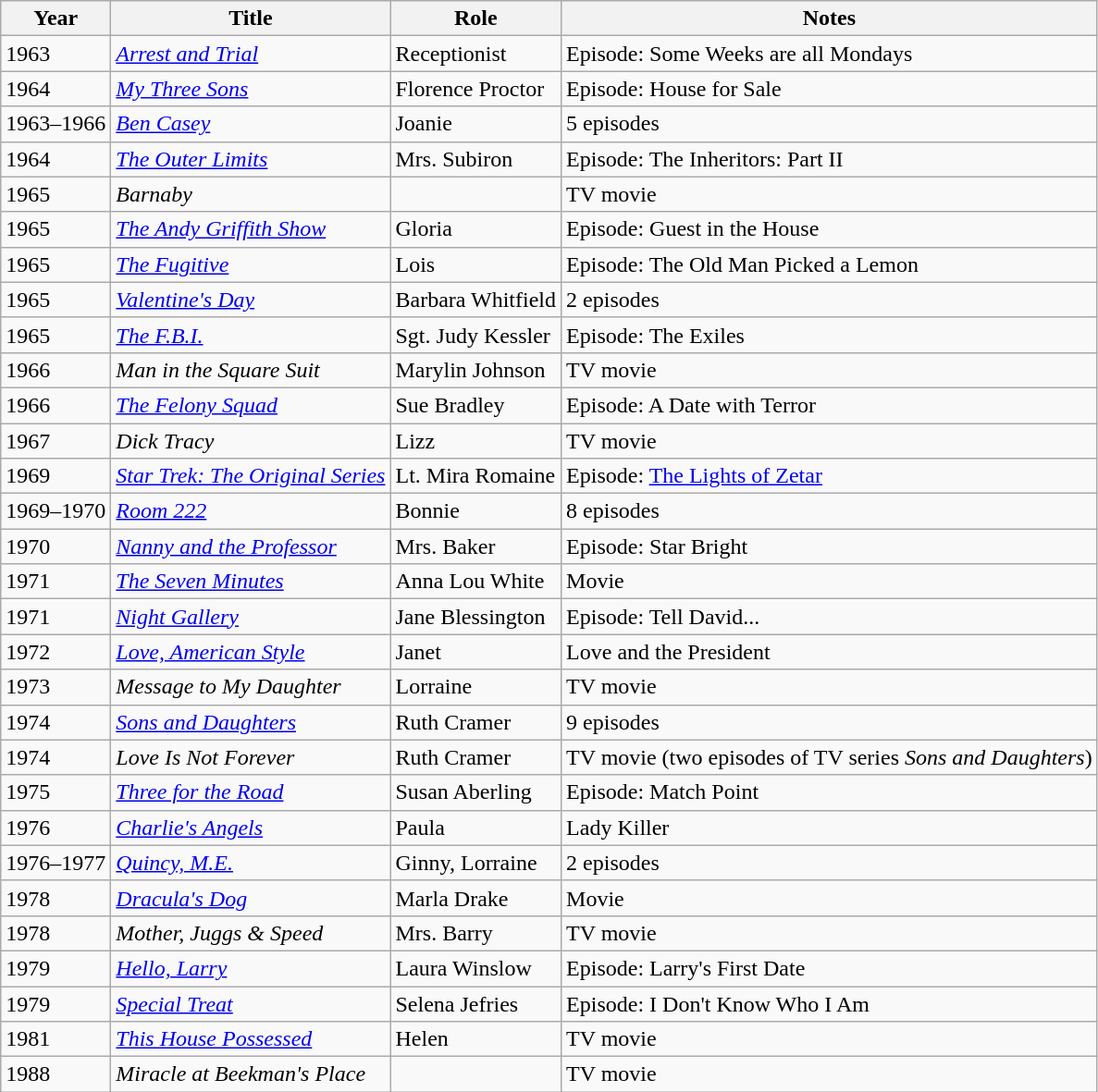<table class="wikitable sortable">
<tr>
<th>Year</th>
<th>Title</th>
<th>Role</th>
<th class="unsortable">Notes</th>
</tr>
<tr>
<td>1963</td>
<td><em><a href='#'>Arrest and Trial</a></em></td>
<td>Receptionist</td>
<td>Episode: Some Weeks are all Mondays</td>
</tr>
<tr>
<td>1964</td>
<td><em><a href='#'>My Three Sons</a></em></td>
<td>Florence Proctor</td>
<td>Episode: House for Sale</td>
</tr>
<tr>
<td>1963–1966</td>
<td><em><a href='#'>Ben Casey</a></em></td>
<td>Joanie</td>
<td>5 episodes</td>
</tr>
<tr>
<td>1964</td>
<td><em><a href='#'>The Outer Limits</a></em></td>
<td>Mrs. Subiron</td>
<td>Episode: The Inheritors: Part II</td>
</tr>
<tr>
<td>1965</td>
<td><em>Barnaby</em></td>
<td></td>
<td>TV movie</td>
</tr>
<tr>
<td>1965</td>
<td><em><a href='#'>The Andy Griffith Show</a></em></td>
<td>Gloria</td>
<td>Episode: Guest in the House</td>
</tr>
<tr>
<td>1965</td>
<td><em><a href='#'>The Fugitive</a></em></td>
<td>Lois</td>
<td>Episode: The Old Man Picked a Lemon</td>
</tr>
<tr>
<td>1965</td>
<td><em><a href='#'>Valentine's Day</a></em></td>
<td>Barbara Whitfield</td>
<td>2 episodes</td>
</tr>
<tr>
<td>1965</td>
<td><em><a href='#'>The F.B.I.</a></em></td>
<td>Sgt. Judy Kessler</td>
<td>Episode: The Exiles</td>
</tr>
<tr>
<td>1966</td>
<td><em>Man in the Square Suit</em></td>
<td>Marylin Johnson</td>
<td>TV movie</td>
</tr>
<tr>
<td>1966</td>
<td><em><a href='#'>The Felony Squad</a></em></td>
<td>Sue Bradley</td>
<td>Episode: A Date with Terror</td>
</tr>
<tr>
<td>1967</td>
<td><em>Dick Tracy</em></td>
<td>Lizz</td>
<td>TV movie</td>
</tr>
<tr>
<td>1969</td>
<td><em><a href='#'>Star Trek: The Original Series</a></em></td>
<td>Lt. Mira Romaine</td>
<td>Episode: <a href='#'>The Lights of Zetar</a></td>
</tr>
<tr>
<td>1969–1970</td>
<td><em><a href='#'>Room 222</a></em></td>
<td>Bonnie</td>
<td>8 episodes</td>
</tr>
<tr>
<td>1970</td>
<td><em><a href='#'>Nanny and the Professor</a></em></td>
<td>Mrs. Baker</td>
<td>Episode: Star Bright</td>
</tr>
<tr>
<td>1971</td>
<td><em><a href='#'>The Seven Minutes</a></em></td>
<td>Anna Lou White</td>
<td>Movie</td>
</tr>
<tr>
<td>1971</td>
<td><em><a href='#'>Night Gallery</a></em></td>
<td>Jane Blessington</td>
<td>Episode: Tell David...</td>
</tr>
<tr>
<td>1972</td>
<td><em><a href='#'>Love, American Style</a></em></td>
<td>Janet</td>
<td>Love and the President</td>
</tr>
<tr>
<td>1973</td>
<td><em>Message to My Daughter</em></td>
<td>Lorraine</td>
<td>TV movie</td>
</tr>
<tr>
<td>1974</td>
<td><em><a href='#'>Sons and Daughters</a></em></td>
<td>Ruth Cramer</td>
<td>9 episodes</td>
</tr>
<tr>
<td>1974</td>
<td><em>Love Is Not Forever</em></td>
<td>Ruth Cramer</td>
<td>TV movie (two episodes of TV series <em>Sons and Daughters</em>)</td>
</tr>
<tr>
<td>1975</td>
<td><em><a href='#'>Three for the Road</a></em></td>
<td>Susan Aberling</td>
<td>Episode: Match Point</td>
</tr>
<tr>
<td>1976</td>
<td><em><a href='#'>Charlie's Angels</a></em></td>
<td>Paula</td>
<td>Lady Killer</td>
</tr>
<tr>
<td>1976–1977</td>
<td><em><a href='#'>Quincy, M.E.</a></em></td>
<td>Ginny, Lorraine</td>
<td>2 episodes</td>
</tr>
<tr>
<td>1978</td>
<td><em><a href='#'>Dracula's Dog</a></em></td>
<td>Marla Drake</td>
<td>Movie</td>
</tr>
<tr>
<td>1978</td>
<td><em>Mother, Juggs & Speed</em></td>
<td>Mrs. Barry</td>
<td>TV movie</td>
</tr>
<tr>
<td>1979</td>
<td><em><a href='#'>Hello, Larry</a></em></td>
<td>Laura Winslow</td>
<td>Episode: Larry's First Date</td>
</tr>
<tr>
<td>1979</td>
<td><em><a href='#'>Special Treat</a></em></td>
<td>Selena Jefries</td>
<td>Episode: I Don't Know Who I Am</td>
</tr>
<tr>
<td>1981</td>
<td><em><a href='#'>This House Possessed</a></em></td>
<td>Helen</td>
<td>TV movie</td>
</tr>
<tr>
<td>1988</td>
<td><em>Miracle at Beekman's Place</em></td>
<td></td>
<td>TV movie</td>
</tr>
</table>
